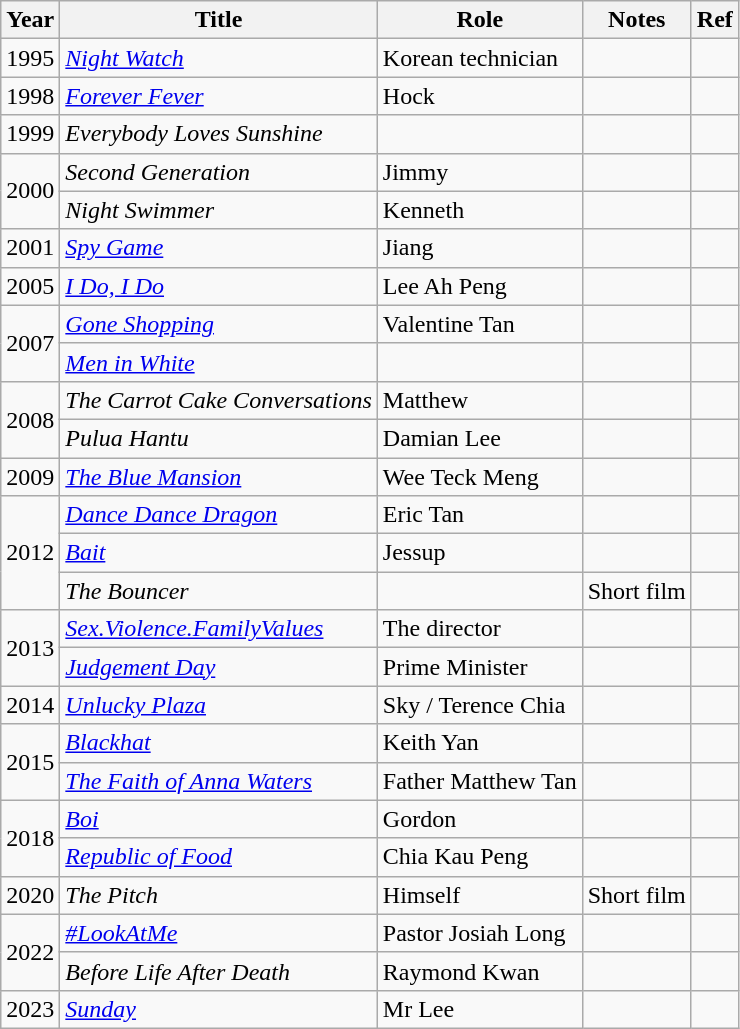<table class="wikitable sortable">
<tr>
<th>Year</th>
<th>Title</th>
<th>Role</th>
<th class="unsortable">Notes</th>
<th class="unsortable">Ref</th>
</tr>
<tr>
<td>1995</td>
<td><em><a href='#'>Night Watch</a></em></td>
<td>Korean technician</td>
<td></td>
<td></td>
</tr>
<tr>
<td>1998</td>
<td><em><a href='#'>Forever Fever</a></em></td>
<td>Hock</td>
<td></td>
<td></td>
</tr>
<tr>
<td>1999</td>
<td><em>Everybody Loves Sunshine</em></td>
<td></td>
<td></td>
<td></td>
</tr>
<tr>
<td rowspan="2">2000</td>
<td><em>Second Generation</em></td>
<td>Jimmy</td>
<td></td>
<td></td>
</tr>
<tr>
<td><em>Night Swimmer</em></td>
<td>Kenneth</td>
<td></td>
<td></td>
</tr>
<tr>
<td>2001</td>
<td><em><a href='#'>Spy Game</a></em></td>
<td>Jiang</td>
<td></td>
<td></td>
</tr>
<tr>
<td>2005</td>
<td><em><a href='#'>I Do, I Do</a></em></td>
<td>Lee Ah Peng</td>
<td></td>
<td></td>
</tr>
<tr>
<td rowspan="2">2007</td>
<td><em><a href='#'>Gone Shopping</a></em></td>
<td>Valentine Tan</td>
<td></td>
<td></td>
</tr>
<tr>
<td><em><a href='#'>Men in White</a></em></td>
<td></td>
<td></td>
<td></td>
</tr>
<tr>
<td rowspan="2">2008</td>
<td><em>The Carrot Cake Conversations</em></td>
<td>Matthew</td>
<td></td>
<td></td>
</tr>
<tr>
<td><em>Pulua Hantu</em></td>
<td>Damian Lee</td>
<td></td>
<td></td>
</tr>
<tr>
<td>2009</td>
<td><em><a href='#'>The Blue Mansion</a></em></td>
<td>Wee Teck Meng</td>
<td></td>
<td></td>
</tr>
<tr>
<td rowspan="3">2012</td>
<td><em><a href='#'>Dance Dance Dragon</a></em></td>
<td>Eric Tan</td>
<td></td>
<td></td>
</tr>
<tr>
<td><em><a href='#'>Bait</a></em></td>
<td>Jessup</td>
<td></td>
<td></td>
</tr>
<tr>
<td><em>The Bouncer</em></td>
<td></td>
<td>Short film</td>
<td></td>
</tr>
<tr>
<td rowspan="2">2013</td>
<td><em><a href='#'>Sex.Violence.FamilyValues</a></em></td>
<td>The director</td>
<td></td>
<td></td>
</tr>
<tr>
<td><em><a href='#'>Judgement Day</a></em></td>
<td>Prime Minister</td>
<td></td>
<td></td>
</tr>
<tr>
<td>2014</td>
<td><em><a href='#'>Unlucky Plaza</a></em></td>
<td>Sky / Terence Chia</td>
<td></td>
<td></td>
</tr>
<tr>
<td rowspan="2">2015</td>
<td><em><a href='#'>Blackhat</a></em></td>
<td>Keith Yan</td>
<td></td>
<td></td>
</tr>
<tr>
<td><em><a href='#'>The Faith of Anna Waters</a></em></td>
<td>Father Matthew Tan</td>
<td></td>
<td></td>
</tr>
<tr>
<td rowspan=2>2018</td>
<td><em><a href='#'>Boi</a></em></td>
<td>Gordon</td>
<td></td>
<td></td>
</tr>
<tr>
<td><em><a href='#'>Republic of Food</a></em></td>
<td>Chia Kau Peng</td>
<td></td>
<td></td>
</tr>
<tr>
<td rowspan=1>2020</td>
<td><em>The Pitch</em></td>
<td>Himself</td>
<td>Short film</td>
<td></td>
</tr>
<tr>
<td rowspan=2>2022</td>
<td><em><a href='#'>#LookAtMe</a></em></td>
<td>Pastor Josiah Long</td>
<td></td>
<td></td>
</tr>
<tr>
<td><em>Before Life After Death</em></td>
<td>Raymond Kwan</td>
<td></td>
<td></td>
</tr>
<tr>
<td rowspan=1>2023</td>
<td><em><a href='#'>Sunday</a></em></td>
<td>Mr Lee</td>
<td></td>
<td></td>
</tr>
</table>
